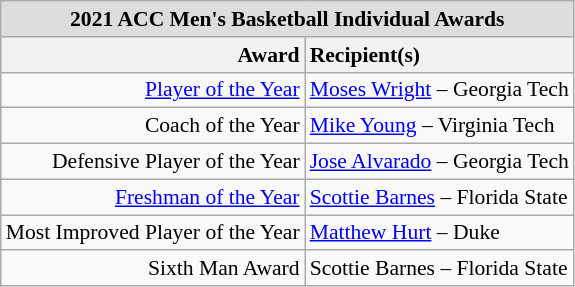<table class="wikitable" style="white-space:nowrap; font-size:90%;">
<tr>
<td colspan="7" style="text-align:center; background:#ddd;"><strong>2021 ACC Men's Basketball Individual Awards</strong></td>
</tr>
<tr>
<th style="text-align:right;">Award</th>
<th style="text-align:left;">Recipient(s)</th>
</tr>
<tr>
<td style="text-align:right;"><a href='#'>Player of the Year</a></td>
<td style="text-align:left;"><a href='#'>Moses Wright</a> – Georgia Tech</td>
</tr>
<tr>
<td style="text-align:right;">Coach of the Year</td>
<td style="text-align:left;"><a href='#'>Mike Young</a> – Virginia Tech</td>
</tr>
<tr>
<td style="text-align:right;">Defensive Player of the Year</td>
<td style="text-align:left;"><a href='#'>Jose Alvarado</a> – Georgia Tech</td>
</tr>
<tr>
<td style="text-align:right;"><a href='#'>Freshman of the Year</a></td>
<td style="text-align:left;"><a href='#'>Scottie Barnes</a> – Florida State</td>
</tr>
<tr>
<td style="text-align:right;">Most Improved Player of the Year</td>
<td style="text-align:left;"><a href='#'>Matthew Hurt</a> – Duke</td>
</tr>
<tr>
<td style="text-align:right;">Sixth Man Award</td>
<td style="text-align:left;">Scottie Barnes – Florida State</td>
</tr>
</table>
